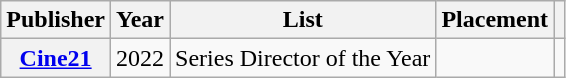<table class="wikitable plainrowheaders sortable">
<tr>
<th scope="col">Publisher</th>
<th scope="col">Year</th>
<th scope="col">List</th>
<th scope="col">Placement</th>
<th scope="col" class="unsortable"></th>
</tr>
<tr>
<th scope="row"><a href='#'>Cine21</a></th>
<td>2022</td>
<td>Series Director of the Year</td>
<td></td>
<td></td>
</tr>
</table>
